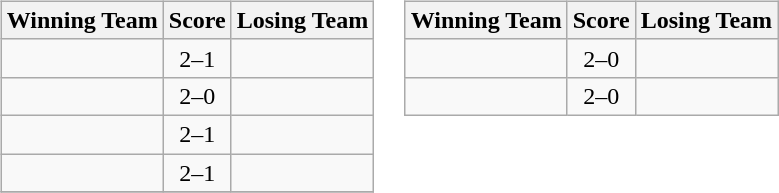<table>
<tr valign=top>
<td><br><table class=wikitable style="border:1px solid #AAAAAA;">
<tr>
<th>Winning Team</th>
<th>Score</th>
<th>Losing Team</th>
</tr>
<tr>
<td><strong></strong></td>
<td align="center">2–1</td>
<td></td>
</tr>
<tr>
<td><strong></strong></td>
<td align="center">2–0</td>
<td></td>
</tr>
<tr>
<td><strong></strong></td>
<td align="center">2–1</td>
<td></td>
</tr>
<tr>
<td><strong></strong></td>
<td align="center">2–1</td>
<td></td>
</tr>
<tr>
</tr>
</table>
</td>
<td><br><table class=wikitable style="border:1px solid #AAAAAA;">
<tr>
<th>Winning Team</th>
<th>Score</th>
<th>Losing Team</th>
</tr>
<tr>
<td></td>
<td align="center">2–0</td>
<td><em></em></td>
</tr>
<tr>
<td></td>
<td align="center">2–0</td>
<td><em></em></td>
</tr>
</table>
</td>
</tr>
</table>
